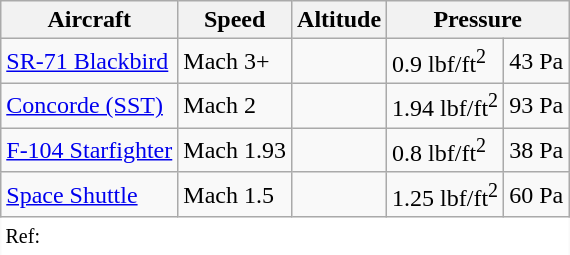<table class="wikitable" style="border:0">
<tr>
<th>Aircraft</th>
<th>Speed</th>
<th>Altitude</th>
<th colspan="2">Pressure</th>
</tr>
<tr>
<td><a href='#'>SR-71 Blackbird</a></td>
<td>Mach 3+</td>
<td></td>
<td>0.9 lbf/ft<sup>2</sup></td>
<td>43 Pa</td>
</tr>
<tr>
<td><a href='#'>Concorde (SST)</a></td>
<td>Mach 2</td>
<td></td>
<td>1.94 lbf/ft<sup>2</sup></td>
<td>93 Pa</td>
</tr>
<tr>
<td><a href='#'>F-104 Starfighter</a></td>
<td>Mach 1.93</td>
<td></td>
<td>0.8 lbf/ft<sup>2</sup></td>
<td>38 Pa</td>
</tr>
<tr>
<td><a href='#'>Space Shuttle</a></td>
<td>Mach 1.5</td>
<td></td>
<td>1.25 lbf/ft<sup>2</sup></td>
<td>60 Pa</td>
</tr>
<tr>
<td colspan=5 style="background:white;border:0"><small>Ref:</small></td>
</tr>
</table>
